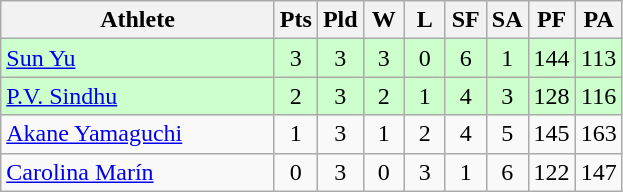<table class=wikitable style="text-align:center">
<tr>
<th width=175>Athlete</th>
<th width=20>Pts</th>
<th width=20>Pld</th>
<th width=20>W</th>
<th width=20>L</th>
<th width=20>SF</th>
<th width=20>SA</th>
<th width=20>PF</th>
<th width=20>PA</th>
</tr>
<tr bgcolor=ccffcc>
<td style="text-align:left"> <a href='#'>Sun Yu</a></td>
<td>3</td>
<td>3</td>
<td>3</td>
<td>0</td>
<td>6</td>
<td>1</td>
<td>144</td>
<td>113</td>
</tr>
<tr bgcolor=ccffcc>
<td style="text-align:left"> <a href='#'>P.V. Sindhu</a></td>
<td>2</td>
<td>3</td>
<td>2</td>
<td>1</td>
<td>4</td>
<td>3</td>
<td>128</td>
<td>116</td>
</tr>
<tr bgcolor=>
<td style="text-align:left"> <a href='#'>Akane Yamaguchi</a></td>
<td>1</td>
<td>3</td>
<td>1</td>
<td>2</td>
<td>4</td>
<td>5</td>
<td>145</td>
<td>163</td>
</tr>
<tr bgcolor=>
<td style="text-align:left"> <a href='#'>Carolina Marín</a></td>
<td>0</td>
<td>3</td>
<td>0</td>
<td>3</td>
<td>1</td>
<td>6</td>
<td>122</td>
<td>147</td>
</tr>
</table>
